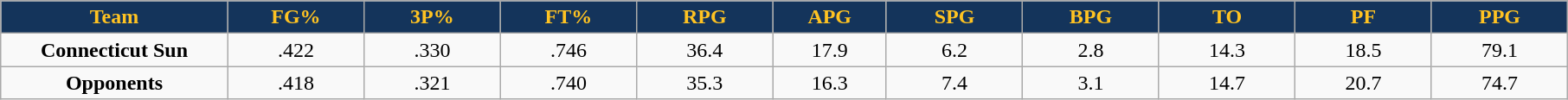<table class="wikitable sortable" style="text-align:center;">
<tr>
<th style="background:#14345b; color:#ffc322; width:10%;">Team</th>
<th style="background:#14345b; color:#ffc322; width:6%;">FG%</th>
<th style="background:#14345b; color:#ffc322; width:6%;">3P%</th>
<th style="background:#14345b; color:#ffc322; width:6%;">FT%</th>
<th style="background:#14345b; color:#ffc322; width:6%;">RPG</th>
<th style="background:#14345b; color:#ffc322; width:5%;">APG</th>
<th style="background:#14345b; color:#ffc322; width:6%;">SPG</th>
<th style="background:#14345b; color:#ffc322; width:6%;">BPG</th>
<th style="background:#14345b; color:#ffc322; width:6%;">TO</th>
<th style="background:#14345b; color:#ffc322; width:6%;">PF</th>
<th style="background:#14345b; color:#ffc322; width:6%;">PPG</th>
</tr>
<tr>
<td><strong>Connecticut Sun</strong></td>
<td>.422</td>
<td>.330</td>
<td>.746</td>
<td>36.4</td>
<td>17.9</td>
<td>6.2</td>
<td>2.8</td>
<td>14.3</td>
<td>18.5</td>
<td>79.1</td>
</tr>
<tr>
<td><strong>Opponents</strong></td>
<td>.418</td>
<td>.321</td>
<td>.740</td>
<td>35.3</td>
<td>16.3</td>
<td>7.4</td>
<td>3.1</td>
<td>14.7</td>
<td>20.7</td>
<td>74.7</td>
</tr>
</table>
